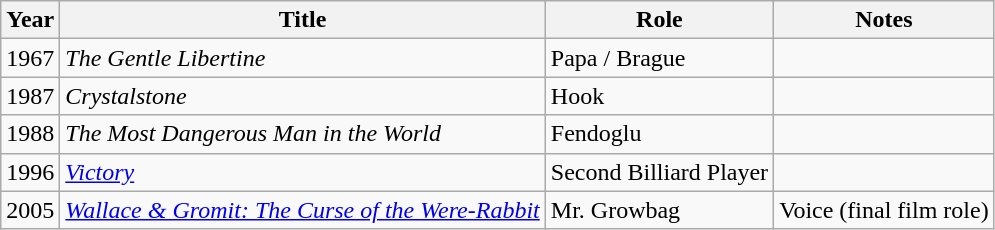<table class="wikitable">
<tr>
<th>Year</th>
<th>Title</th>
<th>Role</th>
<th>Notes</th>
</tr>
<tr>
<td>1967</td>
<td><em>The Gentle Libertine</em></td>
<td>Papa / Brague</td>
<td></td>
</tr>
<tr>
<td>1987</td>
<td><em>Crystalstone</em></td>
<td>Hook</td>
<td></td>
</tr>
<tr>
<td>1988</td>
<td><em>The Most Dangerous Man in the World</em></td>
<td>Fendoglu</td>
<td></td>
</tr>
<tr>
<td>1996</td>
<td><em><a href='#'>Victory</a></em></td>
<td>Second Billiard Player</td>
<td></td>
</tr>
<tr>
<td>2005</td>
<td><em><a href='#'>Wallace & Gromit: The Curse of the Were-Rabbit</a></em></td>
<td>Mr. Growbag</td>
<td>Voice (final film role)</td>
</tr>
</table>
